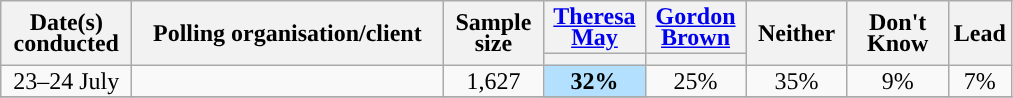<table class="wikitable collapsible sortable" style="text-align:center;font-size:100%;line-height:14px">
<tr valign= center>
<th style="width:80px;" rowspan="2">Date(s)<br>conducted</th>
<th style="width:200px;" rowspan="2">Polling organisation/client</th>
<th style="width:60px;" rowspan="2">Sample size</th>
<th style="width:60px;" class="unsortable"><a href='#'>Theresa May</a></th>
<th style="width:60px;" class="unsortable"><a href='#'>Gordon Brown</a></th>
<th style="width:60px;" rowspan="2" class="unsortable">Neither</th>
<th style="width:60px;" rowspan="2" class="unsortable">Don't <br> Know</th>
<th class="unsortable" style="width:20px;" rowspan="2">Lead</th>
</tr>
<tr>
<th class="unsortable" style="color:inherit;background:"></th>
<th class="unsortable" style="color:inherit;background:"></th>
</tr>
<tr>
<td rowspan=1>23–24 July</td>
<td rowspan=1></td>
<td rowspan=1>1,627</td>
<td style="background:#B3E0FF"><strong>32%</strong></td>
<td>25%</td>
<td>35%</td>
<td>9%</td>
<td style="background:">7%</td>
</tr>
<tr>
</tr>
</table>
